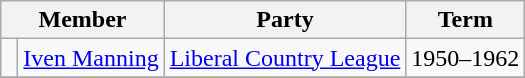<table class="wikitable">
<tr>
<th colspan="2">Member</th>
<th>Party</th>
<th>Term</th>
</tr>
<tr>
<td> </td>
<td><a href='#'>Iven Manning</a></td>
<td><a href='#'>Liberal Country League</a></td>
<td>1950–1962</td>
</tr>
<tr>
</tr>
</table>
